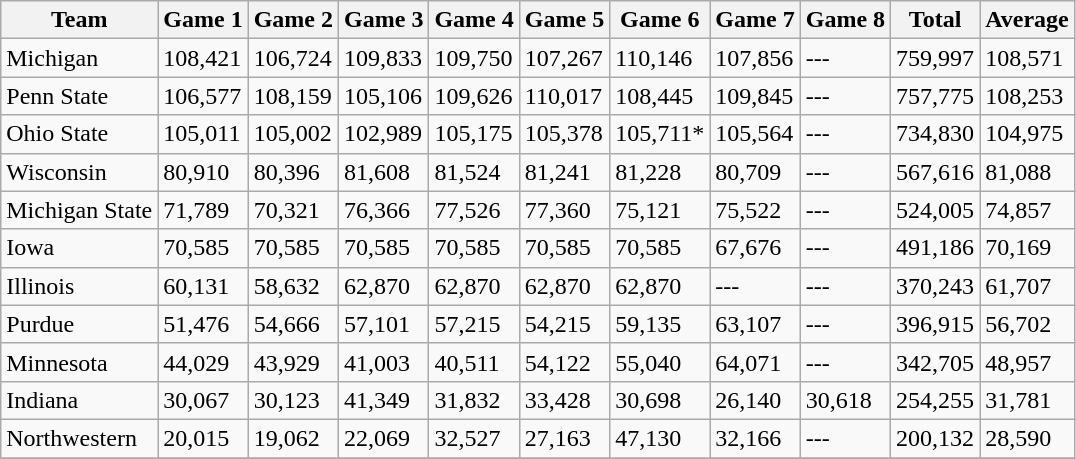<table class="wikitable">
<tr>
<th>Team</th>
<th>Game 1</th>
<th>Game 2</th>
<th>Game 3</th>
<th>Game 4</th>
<th>Game 5</th>
<th>Game 6</th>
<th>Game 7</th>
<th>Game 8</th>
<th>Total</th>
<th>Average</th>
</tr>
<tr>
<td>Michigan</td>
<td>108,421</td>
<td>106,724</td>
<td>109,833</td>
<td>109,750</td>
<td>107,267</td>
<td>110,146</td>
<td>107,856</td>
<td>---</td>
<td>759,997</td>
<td>108,571</td>
</tr>
<tr>
<td>Penn State</td>
<td>106,577</td>
<td>108,159</td>
<td>105,106</td>
<td>109,626</td>
<td>110,017</td>
<td>108,445</td>
<td>109,845</td>
<td>---</td>
<td>757,775</td>
<td>108,253</td>
</tr>
<tr>
<td>Ohio State</td>
<td>105,011</td>
<td>105,002</td>
<td>102,989</td>
<td>105,175</td>
<td>105,378</td>
<td>105,711*</td>
<td>105,564</td>
<td>---</td>
<td>734,830</td>
<td>104,975</td>
</tr>
<tr>
<td>Wisconsin</td>
<td>80,910</td>
<td>80,396</td>
<td>81,608</td>
<td>81,524</td>
<td>81,241</td>
<td>81,228</td>
<td>80,709</td>
<td>---</td>
<td>567,616</td>
<td>81,088</td>
</tr>
<tr>
<td>Michigan State</td>
<td>71,789</td>
<td>70,321</td>
<td>76,366</td>
<td>77,526</td>
<td>77,360</td>
<td>75,121</td>
<td>75,522</td>
<td>---</td>
<td>524,005</td>
<td>74,857</td>
</tr>
<tr>
<td>Iowa</td>
<td>70,585</td>
<td>70,585</td>
<td>70,585</td>
<td>70,585</td>
<td>70,585</td>
<td>70,585</td>
<td>67,676</td>
<td>---</td>
<td>491,186</td>
<td>70,169</td>
</tr>
<tr>
<td>Illinois</td>
<td>60,131</td>
<td>58,632</td>
<td>62,870</td>
<td>62,870</td>
<td>62,870</td>
<td>62,870</td>
<td>---</td>
<td>---</td>
<td>370,243</td>
<td>61,707</td>
</tr>
<tr>
<td>Purdue</td>
<td>51,476</td>
<td>54,666</td>
<td>57,101</td>
<td>57,215</td>
<td>54,215</td>
<td>59,135</td>
<td>63,107</td>
<td>---</td>
<td>396,915</td>
<td>56,702</td>
</tr>
<tr>
<td>Minnesota</td>
<td>44,029</td>
<td>43,929</td>
<td>41,003</td>
<td>40,511</td>
<td>54,122</td>
<td>55,040</td>
<td>64,071</td>
<td>---</td>
<td>342,705</td>
<td>48,957</td>
</tr>
<tr>
<td>Indiana</td>
<td>30,067</td>
<td>30,123</td>
<td>41,349</td>
<td>31,832</td>
<td>33,428</td>
<td>30,698</td>
<td>26,140</td>
<td>30,618</td>
<td>254,255</td>
<td>31,781</td>
</tr>
<tr>
<td>Northwestern</td>
<td>20,015</td>
<td>19,062</td>
<td>22,069</td>
<td>32,527</td>
<td>27,163</td>
<td>47,130</td>
<td>32,166</td>
<td>---</td>
<td>200,132</td>
<td>28,590</td>
</tr>
<tr>
</tr>
</table>
